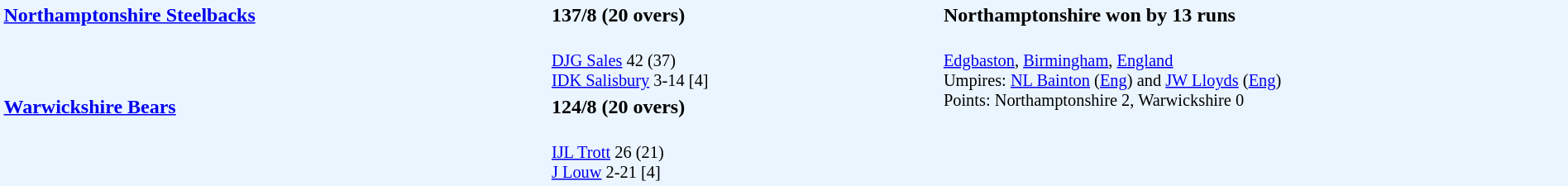<table style="width:100%; background:#ebf5ff;">
<tr>
<td style="width:35%; vertical-align:top;" rowspan="2"><strong><a href='#'>Northamptonshire Steelbacks</a></strong></td>
<td style="width:25%;"><strong>137/8 (20 overs)</strong></td>
<td style="width:40%;"><strong>Northamptonshire won by 13 runs</strong></td>
</tr>
<tr>
<td style="font-size: 85%;"><br><a href='#'>DJG Sales</a> 42 (37)<br>
<a href='#'>IDK Salisbury</a> 3-14 [4]</td>
<td style="vertical-align:top; font-size:85%;" rowspan="3"><br><a href='#'>Edgbaston</a>, <a href='#'>Birmingham</a>, <a href='#'>England</a><br>
Umpires: <a href='#'>NL Bainton</a> (<a href='#'>Eng</a>) and <a href='#'>JW Lloyds</a> (<a href='#'>Eng</a>)<br>
Points: Northamptonshire 2, Warwickshire 0</td>
</tr>
<tr>
<td style="vertical-align:top;" rowspan="2"><strong><a href='#'>Warwickshire Bears</a></strong></td>
<td><strong>124/8 (20 overs)</strong></td>
</tr>
<tr>
<td style="font-size: 85%;"><br><a href='#'>IJL Trott</a> 26 (21)<br>
<a href='#'>J Louw</a> 2-21 [4]</td>
</tr>
</table>
